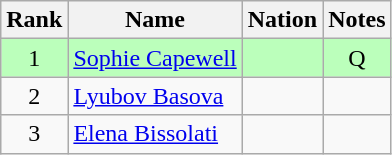<table class="wikitable sortable" style="text-align:center">
<tr>
<th>Rank</th>
<th>Name</th>
<th>Nation</th>
<th>Notes</th>
</tr>
<tr bgcolor=bbffbb>
<td>1</td>
<td align=left><a href='#'>Sophie Capewell</a></td>
<td align=left></td>
<td>Q</td>
</tr>
<tr>
<td>2</td>
<td align=left><a href='#'>Lyubov Basova</a></td>
<td align=left></td>
<td></td>
</tr>
<tr>
<td>3</td>
<td align=left><a href='#'>Elena Bissolati</a></td>
<td align=left></td>
<td></td>
</tr>
</table>
